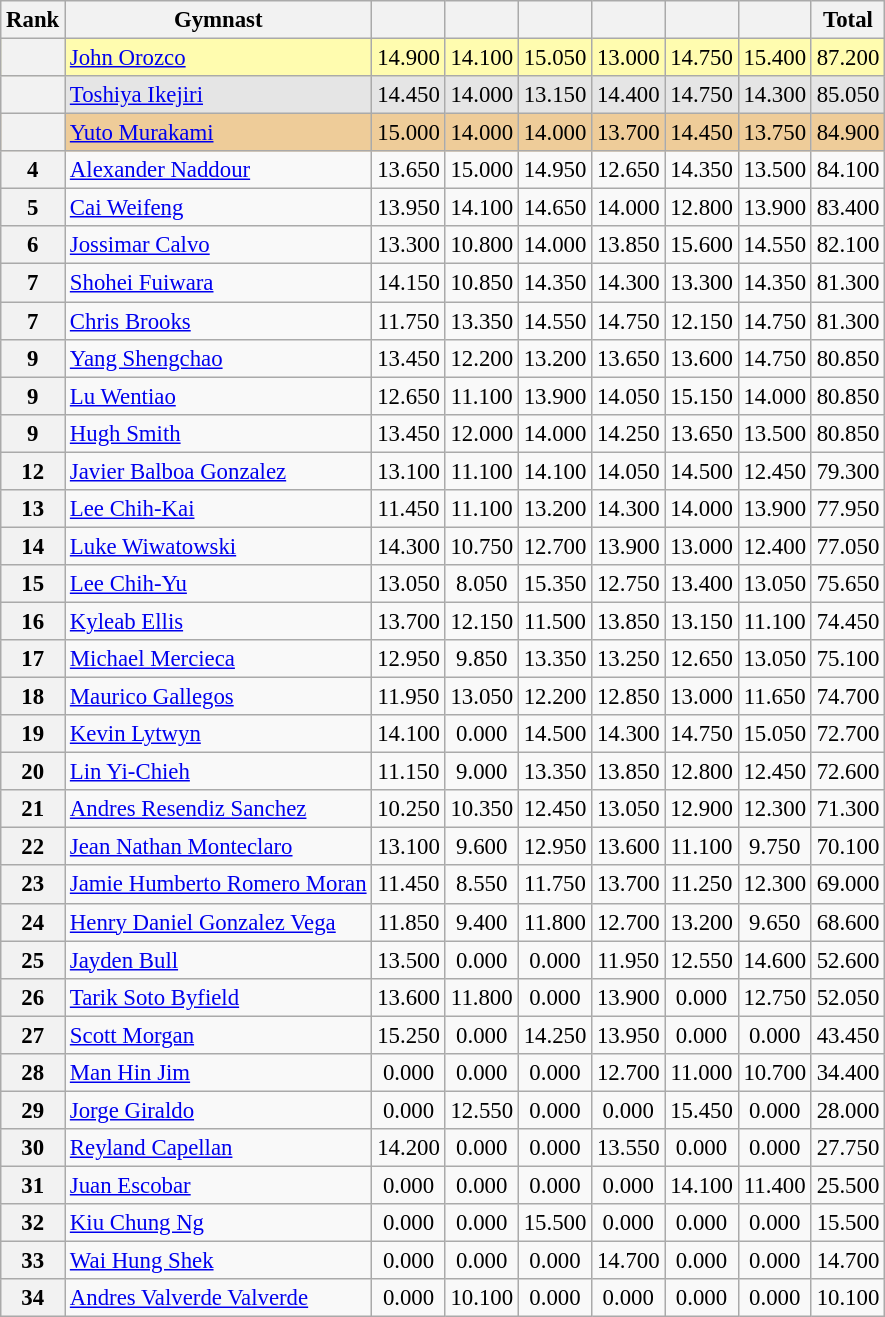<table class="wikitable sortable" style="text-align:center; font-size:95%">
<tr>
<th>Rank</th>
<th>Gymnast</th>
<th></th>
<th></th>
<th></th>
<th></th>
<th></th>
<th></th>
<th>Total</th>
</tr>
<tr bgcolor=fffcaf>
<th scope=row style="text-align:center"></th>
<td align=left><a href='#'>John Orozco</a><br></td>
<td>14.900</td>
<td>14.100</td>
<td>15.050</td>
<td>13.000</td>
<td>14.750</td>
<td>15.400</td>
<td>87.200</td>
</tr>
<tr bgcolor=e5e5e5>
<th scope=row style="text-align:center"></th>
<td align=left><a href='#'>Toshiya Ikejiri</a><br></td>
<td>14.450</td>
<td>14.000</td>
<td>13.150</td>
<td>14.400</td>
<td>14.750</td>
<td>14.300</td>
<td>85.050</td>
</tr>
<tr bgcolor=eecc99>
<th scope=row style="text-align:center"></th>
<td align=left><a href='#'>Yuto Murakami</a><br></td>
<td>15.000</td>
<td>14.000</td>
<td>14.000</td>
<td>13.700</td>
<td>14.450</td>
<td>13.750</td>
<td>84.900</td>
</tr>
<tr>
<th scope=row style="text-align:center">4</th>
<td align=left><a href='#'>Alexander Naddour</a><br></td>
<td>13.650</td>
<td>15.000</td>
<td>14.950</td>
<td>12.650</td>
<td>14.350</td>
<td>13.500</td>
<td>84.100</td>
</tr>
<tr>
<th scope=row style="text-align:center">5</th>
<td align=left><a href='#'>Cai Weifeng</a><br></td>
<td>13.950</td>
<td>14.100</td>
<td>14.650</td>
<td>14.000</td>
<td>12.800</td>
<td>13.900</td>
<td>83.400</td>
</tr>
<tr>
<th scope=row style="text-align:center">6</th>
<td align=left><a href='#'>Jossimar Calvo</a><br></td>
<td>13.300</td>
<td>10.800</td>
<td>14.000</td>
<td>13.850</td>
<td>15.600</td>
<td>14.550</td>
<td>82.100</td>
</tr>
<tr>
<th scope=row style="text-align:center">7</th>
<td align=left><a href='#'>Shohei Fuiwara</a><br></td>
<td>14.150</td>
<td>10.850</td>
<td>14.350</td>
<td>14.300</td>
<td>13.300</td>
<td>14.350</td>
<td>81.300</td>
</tr>
<tr>
<th scope=row style="text-align:center">7</th>
<td align=left><a href='#'>Chris Brooks</a><br></td>
<td>11.750</td>
<td>13.350</td>
<td>14.550</td>
<td>14.750</td>
<td>12.150</td>
<td>14.750</td>
<td>81.300</td>
</tr>
<tr>
<th scope=row style="text-align:center">9</th>
<td align=left><a href='#'>Yang Shengchao</a><br></td>
<td>13.450</td>
<td>12.200</td>
<td>13.200</td>
<td>13.650</td>
<td>13.600</td>
<td>14.750</td>
<td>80.850</td>
</tr>
<tr>
<th scope=row style="text-align:center">9</th>
<td align=left><a href='#'>Lu Wentiao</a><br></td>
<td>12.650</td>
<td>11.100</td>
<td>13.900</td>
<td>14.050</td>
<td>15.150</td>
<td>14.000</td>
<td>80.850</td>
</tr>
<tr>
<th scope=row style="text-align:center">9</th>
<td align=left><a href='#'>Hugh Smith</a><br></td>
<td>13.450</td>
<td>12.000</td>
<td>14.000</td>
<td>14.250</td>
<td>13.650</td>
<td>13.500</td>
<td>80.850</td>
</tr>
<tr>
<th scope=row style="text-align:center">12</th>
<td align=left><a href='#'>Javier Balboa Gonzalez</a><br></td>
<td>13.100</td>
<td>11.100</td>
<td>14.100</td>
<td>14.050</td>
<td>14.500</td>
<td>12.450</td>
<td>79.300</td>
</tr>
<tr>
<th scope=row style="text-align:center">13</th>
<td align=left><a href='#'>Lee Chih-Kai</a><br></td>
<td>11.450</td>
<td>11.100</td>
<td>13.200</td>
<td>14.300</td>
<td>14.000</td>
<td>13.900</td>
<td>77.950</td>
</tr>
<tr>
<th scope=row style="text-align:center">14</th>
<td align=left><a href='#'>Luke Wiwatowski</a><br></td>
<td>14.300</td>
<td>10.750</td>
<td>12.700</td>
<td>13.900</td>
<td>13.000</td>
<td>12.400</td>
<td>77.050</td>
</tr>
<tr>
<th scope=row style="text-align:center">15</th>
<td align=left><a href='#'>Lee Chih-Yu</a><br></td>
<td>13.050</td>
<td>8.050</td>
<td>15.350</td>
<td>12.750</td>
<td>13.400</td>
<td>13.050</td>
<td>75.650</td>
</tr>
<tr>
<th scope=row style="text-align:center">16</th>
<td align=left><a href='#'>Kyleab Ellis</a><br></td>
<td>13.700</td>
<td>12.150</td>
<td>11.500</td>
<td>13.850</td>
<td>13.150</td>
<td>11.100</td>
<td>74.450</td>
</tr>
<tr>
<th scope=row style="text-align:center">17</th>
<td align=left><a href='#'>Michael Mercieca</a><br></td>
<td>12.950</td>
<td>9.850</td>
<td>13.350</td>
<td>13.250</td>
<td>12.650</td>
<td>13.050</td>
<td>75.100</td>
</tr>
<tr>
<th scope=row style="text-align:center">18</th>
<td align=left><a href='#'>Maurico Gallegos</a><br></td>
<td>11.950</td>
<td>13.050</td>
<td>12.200</td>
<td>12.850</td>
<td>13.000</td>
<td>11.650</td>
<td>74.700</td>
</tr>
<tr>
<th scope=row style="text-align:center">19</th>
<td align=left><a href='#'>Kevin Lytwyn</a><br></td>
<td>14.100</td>
<td>0.000</td>
<td>14.500</td>
<td>14.300</td>
<td>14.750</td>
<td>15.050</td>
<td>72.700</td>
</tr>
<tr>
<th scope=row style="text-align:center">20</th>
<td align=left><a href='#'>Lin Yi-Chieh</a><br></td>
<td>11.150</td>
<td>9.000</td>
<td>13.350</td>
<td>13.850</td>
<td>12.800</td>
<td>12.450</td>
<td>72.600</td>
</tr>
<tr>
<th scope=row style="text-align:center">21</th>
<td align=left><a href='#'>Andres Resendiz Sanchez</a><br></td>
<td>10.250</td>
<td>10.350</td>
<td>12.450</td>
<td>13.050</td>
<td>12.900</td>
<td>12.300</td>
<td>71.300</td>
</tr>
<tr>
<th scope=row style="text-align:center">22</th>
<td align=left><a href='#'>Jean Nathan Monteclaro</a><br></td>
<td>13.100</td>
<td>9.600</td>
<td>12.950</td>
<td>13.600</td>
<td>11.100</td>
<td>9.750</td>
<td>70.100</td>
</tr>
<tr>
<th scope=row style="text-align:center">23</th>
<td align=left><a href='#'>Jamie Humberto Romero Moran</a><br></td>
<td>11.450</td>
<td>8.550</td>
<td>11.750</td>
<td>13.700</td>
<td>11.250</td>
<td>12.300</td>
<td>69.000</td>
</tr>
<tr>
<th scope=row style="text-align:center">24</th>
<td align=left><a href='#'>Henry Daniel Gonzalez Vega</a><br></td>
<td>11.850</td>
<td>9.400</td>
<td>11.800</td>
<td>12.700</td>
<td>13.200</td>
<td>9.650</td>
<td>68.600</td>
</tr>
<tr>
<th scope=row style="text-align:center">25</th>
<td align=left><a href='#'>Jayden Bull</a><br></td>
<td>13.500</td>
<td>0.000</td>
<td>0.000</td>
<td>11.950</td>
<td>12.550</td>
<td>14.600</td>
<td>52.600</td>
</tr>
<tr>
<th scope=row style="text-align:center">26</th>
<td align=left><a href='#'>Tarik Soto Byfield</a><br></td>
<td>13.600</td>
<td>11.800</td>
<td>0.000</td>
<td>13.900</td>
<td>0.000</td>
<td>12.750</td>
<td>52.050</td>
</tr>
<tr>
<th scope=row style="text-align:center">27</th>
<td align=left><a href='#'>Scott Morgan</a><br></td>
<td>15.250</td>
<td>0.000</td>
<td>14.250</td>
<td>13.950</td>
<td>0.000</td>
<td>0.000</td>
<td>43.450</td>
</tr>
<tr>
<th scope=row style="text-align:center">28</th>
<td align=left><a href='#'>Man Hin Jim</a><br></td>
<td>0.000</td>
<td>0.000</td>
<td>0.000</td>
<td>12.700</td>
<td>11.000</td>
<td>10.700</td>
<td>34.400</td>
</tr>
<tr>
<th scope=row style="text-align:center">29</th>
<td align=left><a href='#'>Jorge Giraldo</a><br></td>
<td>0.000</td>
<td>12.550</td>
<td>0.000</td>
<td>0.000</td>
<td>15.450</td>
<td>0.000</td>
<td>28.000</td>
</tr>
<tr>
<th scope=row style="text-align:center">30</th>
<td align=left><a href='#'>Reyland Capellan</a><br></td>
<td>14.200</td>
<td>0.000</td>
<td>0.000</td>
<td>13.550</td>
<td>0.000</td>
<td>0.000</td>
<td>27.750</td>
</tr>
<tr>
<th scope=row style="text-align:center">31</th>
<td align=left><a href='#'>Juan Escobar</a><br></td>
<td>0.000</td>
<td>0.000</td>
<td>0.000</td>
<td>0.000</td>
<td>14.100</td>
<td>11.400</td>
<td>25.500</td>
</tr>
<tr>
<th scope=row style="text-align:center">32</th>
<td align=left><a href='#'>Kiu Chung Ng</a><br></td>
<td>0.000</td>
<td>0.000</td>
<td>15.500</td>
<td>0.000</td>
<td>0.000</td>
<td>0.000</td>
<td>15.500</td>
</tr>
<tr>
<th scope=row style="text-align:center">33</th>
<td align=left><a href='#'>Wai Hung Shek</a><br></td>
<td>0.000</td>
<td>0.000</td>
<td>0.000</td>
<td>14.700</td>
<td>0.000</td>
<td>0.000</td>
<td>14.700</td>
</tr>
<tr>
<th scope=row style="text-align:center">34</th>
<td align=left><a href='#'>Andres Valverde Valverde</a><br></td>
<td>0.000</td>
<td>10.100</td>
<td>0.000</td>
<td>0.000</td>
<td>0.000</td>
<td>0.000</td>
<td>10.100</td>
</tr>
</table>
